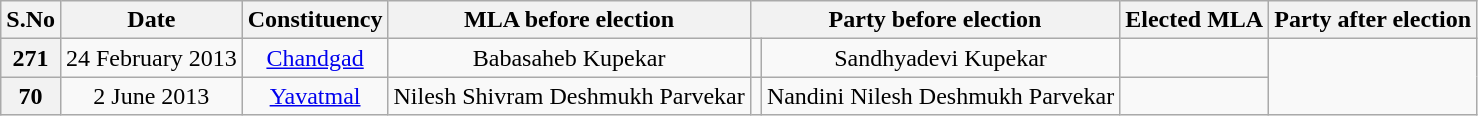<table class="wikitable sortable" style="text-align:center;">
<tr>
<th>S.No</th>
<th>Date</th>
<th>Constituency</th>
<th>MLA before election</th>
<th colspan="2">Party before election</th>
<th>Elected MLA</th>
<th colspan="2">Party after election</th>
</tr>
<tr>
<th>271</th>
<td>24 February 2013</td>
<td><a href='#'>Chandgad</a></td>
<td>Babasaheb Kupekar</td>
<td></td>
<td>Sandhyadevi Kupekar</td>
<td></td>
</tr>
<tr>
<th>70</th>
<td>2 June 2013</td>
<td><a href='#'>Yavatmal</a></td>
<td>Nilesh Shivram Deshmukh Parvekar</td>
<td></td>
<td>Nandini Nilesh Deshmukh Parvekar</td>
<td></td>
</tr>
</table>
